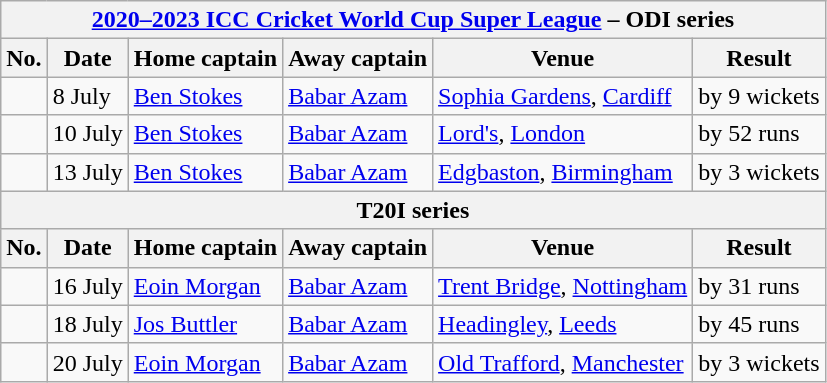<table class="wikitable">
<tr>
<th colspan="9"><a href='#'>2020–2023 ICC Cricket World Cup Super League</a> – ODI series</th>
</tr>
<tr>
<th>No.</th>
<th>Date</th>
<th>Home captain</th>
<th>Away captain</th>
<th>Venue</th>
<th>Result</th>
</tr>
<tr>
<td></td>
<td>8 July</td>
<td><a href='#'>Ben Stokes</a></td>
<td><a href='#'>Babar Azam</a></td>
<td><a href='#'>Sophia Gardens</a>, <a href='#'>Cardiff</a></td>
<td> by 9 wickets</td>
</tr>
<tr>
<td></td>
<td>10 July</td>
<td><a href='#'>Ben Stokes</a></td>
<td><a href='#'>Babar Azam</a></td>
<td><a href='#'>Lord's</a>, <a href='#'>London</a></td>
<td> by 52 runs</td>
</tr>
<tr>
<td></td>
<td>13 July</td>
<td><a href='#'>Ben Stokes</a></td>
<td><a href='#'>Babar Azam</a></td>
<td><a href='#'>Edgbaston</a>, <a href='#'>Birmingham</a></td>
<td> by 3 wickets</td>
</tr>
<tr>
<th colspan="9">T20I series</th>
</tr>
<tr>
<th>No.</th>
<th>Date</th>
<th>Home captain</th>
<th>Away captain</th>
<th>Venue</th>
<th>Result</th>
</tr>
<tr>
<td></td>
<td>16 July</td>
<td><a href='#'>Eoin Morgan</a></td>
<td><a href='#'>Babar Azam</a></td>
<td><a href='#'>Trent Bridge</a>, <a href='#'>Nottingham</a></td>
<td> by 31 runs</td>
</tr>
<tr>
<td></td>
<td>18 July</td>
<td><a href='#'>Jos Buttler</a></td>
<td><a href='#'>Babar Azam</a></td>
<td><a href='#'>Headingley</a>, <a href='#'>Leeds</a></td>
<td> by 45 runs</td>
</tr>
<tr>
<td></td>
<td>20 July</td>
<td><a href='#'>Eoin Morgan</a></td>
<td><a href='#'>Babar Azam</a></td>
<td><a href='#'>Old Trafford</a>, <a href='#'>Manchester</a></td>
<td> by 3 wickets</td>
</tr>
</table>
